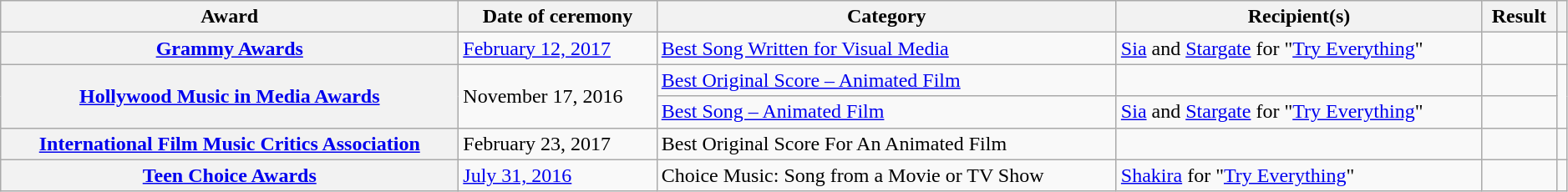<table class="wikitable plainrowheaders sortable" style="width:99%;">
<tr>
<th scope="col">Award</th>
<th scope="col">Date of ceremony</th>
<th scope="col">Category</th>
<th scope="col">Recipient(s)</th>
<th scope="col">Result</th>
<th scope="col" class="unsortable"></th>
</tr>
<tr>
<th scope="row"><a href='#'>Grammy Awards</a></th>
<td><a href='#'>February 12, 2017</a></td>
<td><a href='#'>Best Song Written for Visual Media</a></td>
<td><a href='#'>Sia</a> and <a href='#'>Stargate</a> for "<a href='#'>Try Everything</a>"</td>
<td></td>
<td style="text-align:center;"></td>
</tr>
<tr>
<th rowspan="2" scope="row"><a href='#'>Hollywood Music in Media Awards</a></th>
<td rowspan="2">November 17, 2016</td>
<td><a href='#'>Best Original Score – Animated Film</a></td>
<td></td>
<td></td>
<td rowspan="2" style="text-align:center;"></td>
</tr>
<tr>
<td><a href='#'>Best Song – Animated Film</a></td>
<td><a href='#'>Sia</a> and <a href='#'>Stargate</a> for "<a href='#'>Try Everything</a>"</td>
<td></td>
</tr>
<tr>
<th scope="row"><a href='#'>International Film Music Critics Association</a></th>
<td>February 23, 2017</td>
<td>Best Original Score For An Animated Film</td>
<td></td>
<td></td>
<td style="text-align:center;"></td>
</tr>
<tr>
<th scope="row"><a href='#'>Teen Choice Awards</a></th>
<td><a href='#'>July 31, 2016</a></td>
<td>Choice Music: Song from a Movie or TV Show</td>
<td><a href='#'>Shakira</a> for "<a href='#'>Try Everything</a>"</td>
<td></td>
<td style="text-align:center;"></td>
</tr>
</table>
